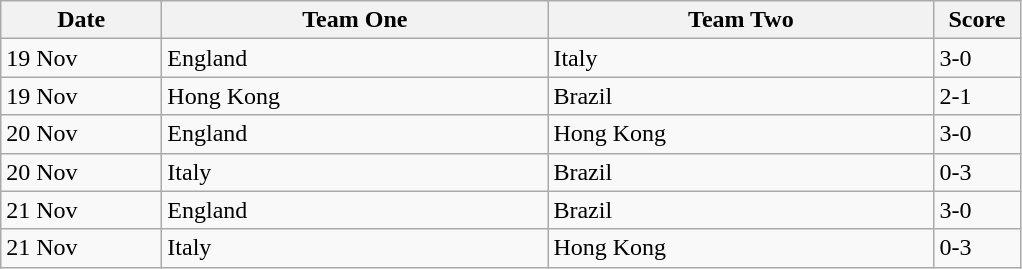<table class="wikitable">
<tr>
<th width=100>Date</th>
<th width=250>Team One</th>
<th width=250>Team Two</th>
<th width=50>Score</th>
</tr>
<tr>
<td>19 Nov</td>
<td> England</td>
<td> Italy</td>
<td>3-0</td>
</tr>
<tr>
<td>19 Nov</td>
<td> Hong Kong</td>
<td> Brazil</td>
<td>2-1</td>
</tr>
<tr>
<td>20 Nov</td>
<td> England</td>
<td> Hong Kong</td>
<td>3-0</td>
</tr>
<tr>
<td>20 Nov</td>
<td> Italy</td>
<td> Brazil</td>
<td>0-3</td>
</tr>
<tr>
<td>21 Nov</td>
<td> England</td>
<td> Brazil</td>
<td>3-0</td>
</tr>
<tr>
<td>21 Nov</td>
<td> Italy</td>
<td> Hong Kong</td>
<td>0-3</td>
</tr>
</table>
